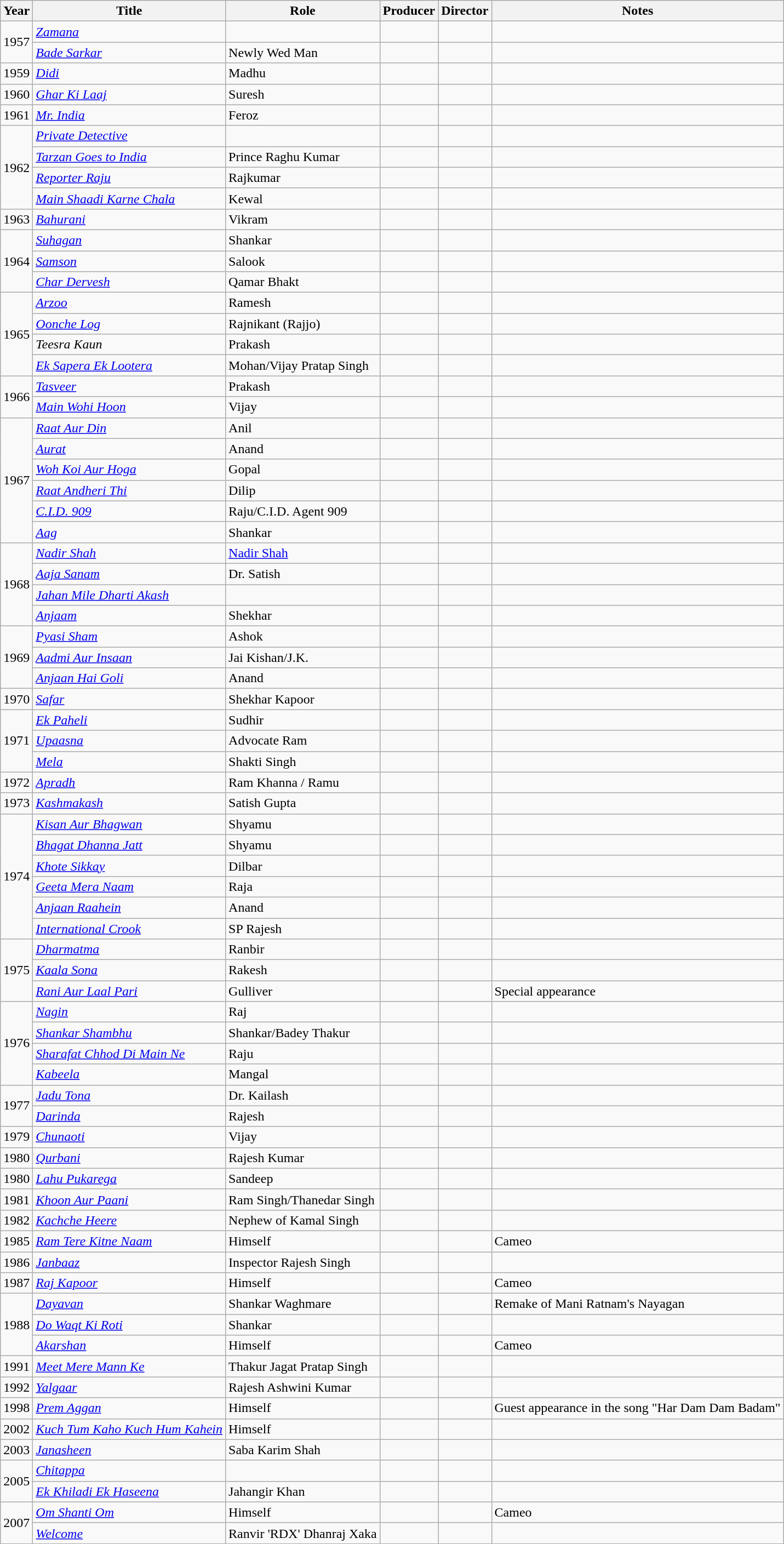<table Class="wikitable sortable">
<tr style="text-align:center;">
<th scope="col">Year</th>
<th>Title</th>
<th>Role</th>
<th scope="col">Producer</th>
<th scope="col">Director</th>
<th>Notes</th>
</tr>
<tr>
<td Rowspan="2">1957</td>
<td><em><a href='#'>Zamana</a></em></td>
<td></td>
<td></td>
<td></td>
<td></td>
</tr>
<tr>
<td><em><a href='#'>Bade Sarkar</a></em></td>
<td>Newly Wed Man</td>
<td></td>
<td></td>
<td></td>
</tr>
<tr>
<td>1959</td>
<td><em><a href='#'>Didi</a></em></td>
<td>Madhu</td>
<td></td>
<td></td>
<td></td>
</tr>
<tr>
<td>1960</td>
<td><em><a href='#'>Ghar Ki Laaj</a></em></td>
<td>Suresh</td>
<td></td>
<td></td>
<td></td>
</tr>
<tr>
<td>1961</td>
<td><em><a href='#'>Mr. India</a></em></td>
<td>Feroz</td>
<td></td>
<td></td>
<td></td>
</tr>
<tr>
<td Rowspan="4">1962</td>
<td><em><a href='#'>Private Detective</a></em></td>
<td></td>
<td></td>
<td></td>
<td></td>
</tr>
<tr>
<td><em><a href='#'>Tarzan Goes to India</a></em></td>
<td>Prince Raghu Kumar</td>
<td></td>
<td></td>
<td></td>
</tr>
<tr>
<td><em><a href='#'>Reporter Raju</a></em></td>
<td>Rajkumar</td>
<td></td>
<td></td>
<td></td>
</tr>
<tr>
<td><em><a href='#'>Main Shaadi Karne Chala</a></em></td>
<td>Kewal</td>
<td></td>
<td></td>
<td></td>
</tr>
<tr>
<td>1963</td>
<td><em><a href='#'>Bahurani</a></em></td>
<td>Vikram</td>
<td></td>
<td></td>
<td></td>
</tr>
<tr>
<td Rowspan="3">1964</td>
<td><em><a href='#'>Suhagan</a></em></td>
<td>Shankar</td>
<td></td>
<td></td>
<td></td>
</tr>
<tr>
<td><em><a href='#'>Samson</a></em></td>
<td>Salook</td>
<td></td>
<td></td>
<td></td>
</tr>
<tr>
<td><em><a href='#'>Char Dervesh</a></em></td>
<td>Qamar Bhakt</td>
<td></td>
<td></td>
<td></td>
</tr>
<tr>
<td Rowspan="4">1965</td>
<td><em><a href='#'>Arzoo</a></em></td>
<td>Ramesh</td>
<td></td>
<td></td>
<td></td>
</tr>
<tr>
<td><em><a href='#'>Oonche Log</a></em></td>
<td>Rajnikant (Rajjo)</td>
<td></td>
<td></td>
<td></td>
</tr>
<tr>
<td><em>Teesra Kaun</em></td>
<td>Prakash</td>
<td></td>
<td></td>
<td></td>
</tr>
<tr>
<td><em><a href='#'>Ek Sapera Ek Lootera</a></em></td>
<td>Mohan/Vijay Pratap Singh</td>
<td></td>
<td></td>
<td></td>
</tr>
<tr>
<td rowspan="2">1966</td>
<td><em><a href='#'>Tasveer</a></em></td>
<td>Prakash</td>
<td></td>
<td></td>
<td></td>
</tr>
<tr>
<td><em><a href='#'>Main Wohi Hoon</a></em></td>
<td>Vijay</td>
<td></td>
<td></td>
<td></td>
</tr>
<tr>
<td rowspan="6">1967</td>
<td><em><a href='#'>Raat Aur Din</a></em></td>
<td>Anil</td>
<td></td>
<td></td>
<td></td>
</tr>
<tr>
<td><em><a href='#'>Aurat</a></em></td>
<td>Anand</td>
<td></td>
<td></td>
<td></td>
</tr>
<tr>
<td><em><a href='#'>Woh Koi Aur Hoga</a></em></td>
<td>Gopal</td>
<td></td>
<td></td>
<td></td>
</tr>
<tr>
<td><em><a href='#'>Raat Andheri Thi</a></em></td>
<td>Dilip</td>
<td></td>
<td></td>
<td></td>
</tr>
<tr>
<td><em><a href='#'>C.I.D. 909</a></em></td>
<td>Raju/C.I.D. Agent 909</td>
<td></td>
<td></td>
<td></td>
</tr>
<tr>
<td><em><a href='#'>Aag</a></em></td>
<td>Shankar</td>
<td></td>
<td></td>
<td></td>
</tr>
<tr>
<td rowspan="4">1968</td>
<td><em><a href='#'>Nadir Shah</a></em></td>
<td><a href='#'>Nadir Shah</a></td>
<td></td>
<td></td>
<td></td>
</tr>
<tr>
<td><em><a href='#'>Aaja Sanam</a></em></td>
<td>Dr. Satish</td>
<td></td>
<td></td>
<td></td>
</tr>
<tr>
<td><em><a href='#'>Jahan Mile Dharti Akash</a></em></td>
<td></td>
<td></td>
<td></td>
<td></td>
</tr>
<tr>
<td><em><a href='#'>Anjaam</a></em></td>
<td>Shekhar</td>
<td></td>
<td></td>
<td></td>
</tr>
<tr>
<td Rowspan="3">1969</td>
<td><em><a href='#'>Pyasi Sham</a></em></td>
<td>Ashok</td>
<td></td>
<td></td>
<td></td>
</tr>
<tr>
<td><em><a href='#'>Aadmi Aur Insaan</a></em></td>
<td>Jai Kishan/J.K.</td>
<td></td>
<td></td>
<td></td>
</tr>
<tr>
<td><em><a href='#'>Anjaan Hai Goli</a></em></td>
<td>Anand</td>
<td></td>
<td></td>
<td></td>
</tr>
<tr>
<td>1970</td>
<td><em><a href='#'>Safar</a></em></td>
<td>Shekhar Kapoor</td>
<td></td>
<td></td>
<td></td>
</tr>
<tr>
<td Rowspan="3">1971</td>
<td><em><a href='#'>Ek Paheli</a></em></td>
<td>Sudhir</td>
<td></td>
<td></td>
<td></td>
</tr>
<tr>
<td><em><a href='#'>Upaasna</a></em></td>
<td>Advocate Ram</td>
<td></td>
<td></td>
<td></td>
</tr>
<tr>
<td><em><a href='#'>Mela</a></em></td>
<td>Shakti Singh</td>
<td></td>
<td></td>
<td></td>
</tr>
<tr>
<td>1972</td>
<td><em><a href='#'>Apradh</a></em></td>
<td>Ram Khanna / Ramu</td>
<td></td>
<td></td>
<td></td>
</tr>
<tr>
<td>1973</td>
<td><em><a href='#'>Kashmakash</a></em></td>
<td>Satish Gupta</td>
<td></td>
<td></td>
<td></td>
</tr>
<tr>
<td Rowspan="6">1974</td>
<td><em><a href='#'>Kisan Aur Bhagwan</a></em></td>
<td>Shyamu</td>
<td></td>
<td></td>
<td></td>
</tr>
<tr>
<td><em><a href='#'>Bhagat Dhanna Jatt</a></em></td>
<td>Shyamu</td>
<td></td>
<td></td>
<td></td>
</tr>
<tr>
<td><em><a href='#'>Khote Sikkay</a></em></td>
<td>Dilbar</td>
<td></td>
<td></td>
<td></td>
</tr>
<tr>
<td><em><a href='#'>Geeta Mera Naam</a></em></td>
<td>Raja</td>
<td></td>
<td></td>
<td></td>
</tr>
<tr>
<td><em><a href='#'>Anjaan Raahein</a></em></td>
<td>Anand</td>
<td></td>
<td></td>
<td></td>
</tr>
<tr>
<td><em><a href='#'>International Crook</a></em></td>
<td>SP Rajesh</td>
<td></td>
<td></td>
<td></td>
</tr>
<tr>
<td Rowspan="3">1975</td>
<td><em><a href='#'>Dharmatma</a></em></td>
<td>Ranbir</td>
<td></td>
<td></td>
<td></td>
</tr>
<tr>
<td><em><a href='#'>Kaala Sona</a></em></td>
<td>Rakesh</td>
<td></td>
<td></td>
<td></td>
</tr>
<tr>
<td><em><a href='#'>Rani Aur Laal Pari</a></em></td>
<td>Gulliver</td>
<td></td>
<td></td>
<td>Special appearance</td>
</tr>
<tr>
<td Rowspan="4">1976</td>
<td><em><a href='#'>Nagin</a></em></td>
<td>Raj</td>
<td></td>
<td></td>
<td></td>
</tr>
<tr>
<td><em><a href='#'>Shankar Shambhu</a></em></td>
<td>Shankar/Badey Thakur</td>
<td></td>
<td></td>
<td></td>
</tr>
<tr>
<td><em><a href='#'>Sharafat Chhod Di Main Ne</a></em></td>
<td>Raju</td>
<td></td>
<td></td>
<td></td>
</tr>
<tr>
<td><em><a href='#'>Kabeela</a></em></td>
<td>Mangal</td>
<td></td>
<td></td>
<td></td>
</tr>
<tr>
<td Rowspan="2">1977</td>
<td><em><a href='#'>Jadu Tona</a></em></td>
<td>Dr. Kailash</td>
<td></td>
<td></td>
<td></td>
</tr>
<tr>
<td><em><a href='#'>Darinda</a></em></td>
<td>Rajesh</td>
<td></td>
<td></td>
<td></td>
</tr>
<tr>
<td>1979</td>
<td><em><a href='#'>Chunaoti</a></em></td>
<td>Vijay</td>
<td></td>
<td></td>
<td></td>
</tr>
<tr>
<td>1980</td>
<td><em><a href='#'>Qurbani</a></em></td>
<td>Rajesh Kumar</td>
<td></td>
<td></td>
<td></td>
</tr>
<tr>
<td>1980</td>
<td><em><a href='#'>Lahu Pukarega</a></em></td>
<td>Sandeep</td>
<td></td>
<td></td>
<td></td>
</tr>
<tr>
<td>1981</td>
<td><em><a href='#'>Khoon Aur Paani</a></em></td>
<td>Ram Singh/Thanedar Singh</td>
<td></td>
<td></td>
<td></td>
</tr>
<tr>
<td>1982</td>
<td><em><a href='#'>Kachche Heere</a></em></td>
<td>Nephew of Kamal Singh</td>
<td></td>
<td></td>
<td></td>
</tr>
<tr>
<td>1985</td>
<td><em><a href='#'>Ram Tere Kitne Naam</a></em></td>
<td>Himself</td>
<td></td>
<td></td>
<td>Cameo</td>
</tr>
<tr>
<td>1986</td>
<td><em><a href='#'>Janbaaz</a></em></td>
<td>Inspector Rajesh Singh</td>
<td></td>
<td></td>
<td></td>
</tr>
<tr>
<td>1987</td>
<td><em><a href='#'>Raj Kapoor</a></em></td>
<td>Himself</td>
<td></td>
<td></td>
<td>Cameo</td>
</tr>
<tr>
<td Rowspan="3">1988</td>
<td><em><a href='#'>Dayavan</a></em></td>
<td>Shankar Waghmare</td>
<td></td>
<td></td>
<td>Remake of Mani Ratnam's Nayagan</td>
</tr>
<tr>
<td><em><a href='#'>Do Waqt Ki Roti</a></em></td>
<td>Shankar</td>
<td></td>
<td></td>
<td></td>
</tr>
<tr>
<td><em><a href='#'>Akarshan</a></em></td>
<td>Himself</td>
<td></td>
<td></td>
<td>Cameo</td>
</tr>
<tr>
<td>1991</td>
<td><em><a href='#'>Meet Mere Mann Ke</a></em></td>
<td>Thakur Jagat Pratap Singh</td>
<td></td>
<td></td>
<td></td>
</tr>
<tr>
<td>1992</td>
<td><em><a href='#'>Yalgaar</a></em></td>
<td>Rajesh Ashwini Kumar</td>
<td></td>
<td></td>
<td></td>
</tr>
<tr>
<td>1998</td>
<td><em><a href='#'>Prem Aggan</a></em></td>
<td>Himself</td>
<td></td>
<td></td>
<td>Guest appearance in the song "Har Dam Dam Badam"</td>
</tr>
<tr>
<td>2002</td>
<td><em><a href='#'>Kuch Tum Kaho Kuch Hum Kahein</a></em></td>
<td>Himself</td>
<td></td>
<td></td>
<td></td>
</tr>
<tr>
<td>2003</td>
<td><em><a href='#'>Janasheen</a></em></td>
<td>Saba Karim Shah</td>
<td></td>
<td></td>
<td></td>
</tr>
<tr>
<td Rowspan="2">2005</td>
<td><em><a href='#'>Chitappa</a></em></td>
<td></td>
<td></td>
<td></td>
<td></td>
</tr>
<tr>
<td><em><a href='#'>Ek Khiladi Ek Haseena</a></em></td>
<td>Jahangir Khan</td>
<td></td>
<td></td>
<td></td>
</tr>
<tr>
<td Rowspan="2">2007</td>
<td><em><a href='#'>Om Shanti Om</a></em></td>
<td>Himself</td>
<td></td>
<td></td>
<td>Cameo</td>
</tr>
<tr>
<td><em><a href='#'>Welcome</a></em></td>
<td>Ranvir 'RDX' Dhanraj Xaka</td>
<td></td>
<td></td>
<td></td>
</tr>
<tr>
</tr>
</table>
